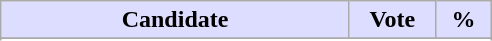<table class="wikitable">
<tr>
<th style="background:#ddf; width:225px;">Candidate</th>
<th style="background:#ddf; width:50px;">Vote</th>
<th style="background:#ddf; width:30px;">%</th>
</tr>
<tr>
</tr>
<tr>
</tr>
</table>
